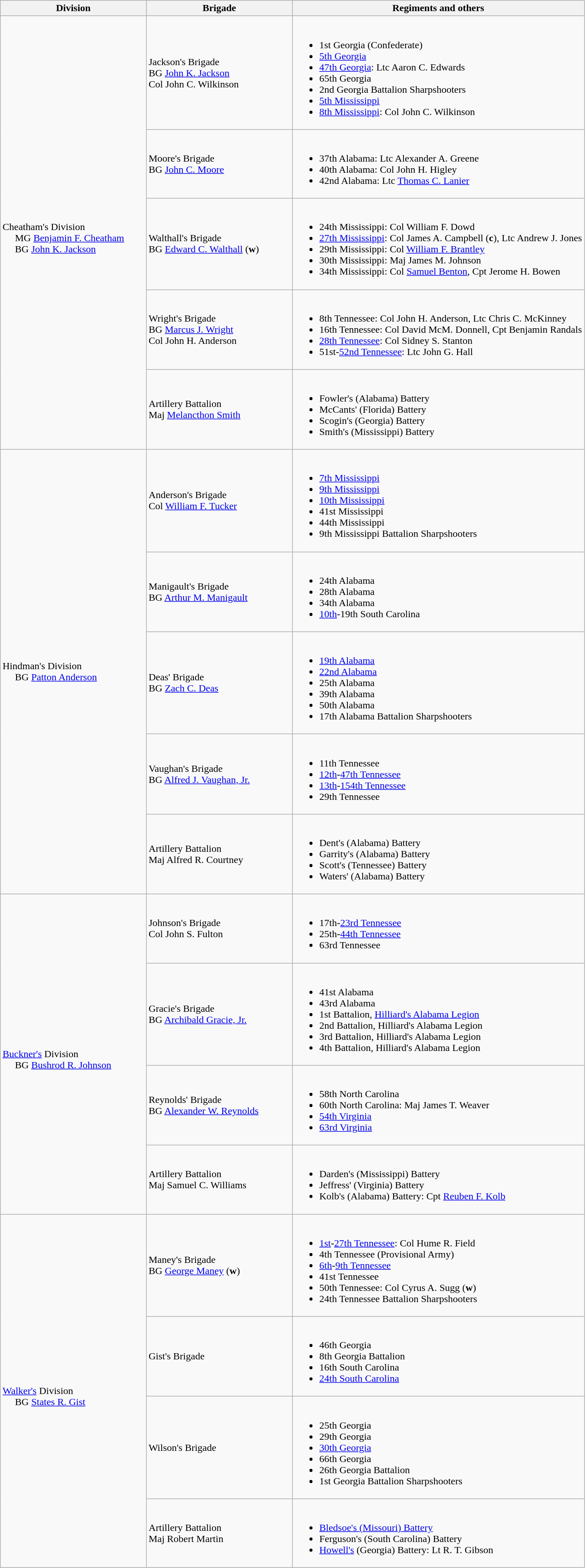<table class="wikitable">
<tr>
<th width=25%>Division</th>
<th width=25%>Brigade</th>
<th>Regiments and others</th>
</tr>
<tr>
<td rowspan=5><br>Cheatham's Division
<br>    
MG <a href='#'>Benjamin F. Cheatham</a>
<br>    
BG <a href='#'>John K. Jackson</a></td>
<td>Jackson's Brigade<br>BG <a href='#'>John K. Jackson</a>
<br>
Col John C. Wilkinson</td>
<td><br><ul><li>1st Georgia (Confederate)</li><li><a href='#'>5th Georgia</a></li><li><a href='#'>47th Georgia</a>: Ltc Aaron C. Edwards</li><li>65th Georgia</li><li>2nd Georgia Battalion Sharpshooters</li><li><a href='#'>5th Mississippi</a></li><li><a href='#'>8th Mississippi</a>: Col John C. Wilkinson</li></ul></td>
</tr>
<tr>
<td>Moore's Brigade<br>BG <a href='#'>John C. Moore</a></td>
<td><br><ul><li>37th Alabama: Ltc Alexander A. Greene</li><li>40th Alabama: Col John H. Higley</li><li>42nd Alabama: Ltc <a href='#'>Thomas C. Lanier</a></li></ul></td>
</tr>
<tr>
<td>Walthall's Brigade<br>BG <a href='#'>Edward C. Walthall</a> (<strong>w</strong>)</td>
<td><br><ul><li>24th Mississippi: Col William F. Dowd</li><li><a href='#'>27th Mississippi</a>: Col James A. Campbell (<strong>c</strong>), Ltc Andrew J. Jones</li><li>29th Mississippi: Col <a href='#'>William F. Brantley</a></li><li>30th Mississippi: Maj James M. Johnson</li><li>34th Mississippi: Col <a href='#'>Samuel Benton</a>, Cpt Jerome H. Bowen</li></ul></td>
</tr>
<tr>
<td>Wright's Brigade<br>BG <a href='#'>Marcus J. Wright</a>
<br>
Col John H. Anderson</td>
<td><br><ul><li>8th Tennessee: Col John H. Anderson, Ltc Chris C. McKinney</li><li>16th Tennessee: Col David McM. Donnell, Cpt Benjamin Randals</li><li><a href='#'>28th Tennessee</a>: Col Sidney S. Stanton</li><li>51st-<a href='#'>52nd Tennessee</a>: Ltc John G. Hall</li></ul></td>
</tr>
<tr>
<td>Artillery Battalion<br>Maj <a href='#'>Melancthon Smith</a></td>
<td><br><ul><li>Fowler's (Alabama) Battery</li><li>McCants' (Florida) Battery</li><li>Scogin's (Georgia) Battery</li><li>Smith's (Mississippi) Battery</li></ul></td>
</tr>
<tr>
<td rowspan=5><br>Hindman's Division
<br>    
BG <a href='#'>Patton Anderson</a>
<br>  </td>
<td>Anderson's Brigade<br>Col <a href='#'>William F. Tucker</a></td>
<td><br><ul><li><a href='#'>7th Mississippi</a></li><li><a href='#'>9th Mississippi</a></li><li><a href='#'>10th Mississippi</a></li><li>41st Mississippi</li><li>44th Mississippi</li><li>9th Mississippi Battalion Sharpshooters</li></ul></td>
</tr>
<tr>
<td>Manigault's Brigade<br>BG <a href='#'>Arthur M. Manigault</a></td>
<td><br><ul><li>24th Alabama</li><li>28th Alabama</li><li>34th Alabama</li><li><a href='#'>10th</a>-19th South Carolina</li></ul></td>
</tr>
<tr>
<td>Deas' Brigade<br>BG <a href='#'>Zach C. Deas</a></td>
<td><br><ul><li><a href='#'>19th Alabama</a></li><li><a href='#'>22nd Alabama</a></li><li>25th Alabama</li><li>39th Alabama</li><li>50th Alabama</li><li>17th Alabama Battalion Sharpshooters</li></ul></td>
</tr>
<tr>
<td>Vaughan's Brigade<br>BG <a href='#'>Alfred J. Vaughan, Jr.</a></td>
<td><br><ul><li>11th Tennessee</li><li><a href='#'>12th</a>-<a href='#'>47th Tennessee</a></li><li><a href='#'>13th</a>-<a href='#'>154th Tennessee</a></li><li>29th Tennessee</li></ul></td>
</tr>
<tr>
<td>Artillery Battalion<br>Maj Alfred R. Courtney</td>
<td><br><ul><li>Dent's (Alabama) Battery</li><li>Garrity's (Alabama) Battery</li><li>Scott's (Tennessee) Battery</li><li>Waters' (Alabama) Battery</li></ul></td>
</tr>
<tr>
<td rowspan=4><br><a href='#'>Buckner's</a> Division
<br>    
BG <a href='#'>Bushrod R. Johnson</a></td>
<td>Johnson's Brigade<br>Col John S. Fulton</td>
<td><br><ul><li>17th-<a href='#'>23rd Tennessee</a></li><li>25th-<a href='#'>44th Tennessee</a></li><li>63rd Tennessee</li></ul></td>
</tr>
<tr>
<td>Gracie's Brigade<br>BG <a href='#'>Archibald Gracie, Jr.</a></td>
<td><br><ul><li>41st Alabama</li><li>43rd Alabama</li><li>1st Battalion, <a href='#'>Hilliard's Alabama Legion</a></li><li>2nd Battalion, Hilliard's Alabama Legion</li><li>3rd Battalion, Hilliard's Alabama Legion</li><li>4th Battalion, Hilliard's Alabama Legion</li></ul></td>
</tr>
<tr>
<td>Reynolds' Brigade<br>BG <a href='#'>Alexander W. Reynolds</a></td>
<td><br><ul><li>58th North Carolina</li><li>60th North Carolina: Maj James T. Weaver</li><li><a href='#'>54th Virginia</a></li><li><a href='#'>63rd Virginia</a></li></ul></td>
</tr>
<tr>
<td>Artillery Battalion<br>Maj Samuel C. Williams</td>
<td><br><ul><li>Darden's (Mississippi) Battery</li><li>Jeffress' (Virginia) Battery</li><li>Kolb's (Alabama) Battery: Cpt <a href='#'>Reuben F. Kolb</a></li></ul></td>
</tr>
<tr>
<td rowspan=4><br><a href='#'>Walker's</a> Division
<br>    
BG <a href='#'>States R. Gist</a></td>
<td>Maney's Brigade<br>BG <a href='#'>George Maney</a> (<strong>w</strong>)</td>
<td><br><ul><li><a href='#'>1st</a>-<a href='#'>27th Tennessee</a>: Col Hume R. Field</li><li>4th Tennessee (Provisional Army)</li><li><a href='#'>6th</a>-<a href='#'>9th Tennessee</a></li><li>41st Tennessee</li><li>50th Tennessee: Col Cyrus A. Sugg (<strong>w</strong>)</li><li>24th Tennessee Battalion Sharpshooters</li></ul></td>
</tr>
<tr>
<td>Gist's Brigade</td>
<td><br><ul><li>46th Georgia</li><li>8th Georgia Battalion</li><li>16th South Carolina</li><li><a href='#'>24th South Carolina</a></li></ul></td>
</tr>
<tr>
<td>Wilson's Brigade</td>
<td><br><ul><li>25th Georgia</li><li>29th Georgia</li><li><a href='#'>30th Georgia</a></li><li>66th Georgia</li><li>26th Georgia Battalion</li><li>1st Georgia Battalion Sharpshooters</li></ul></td>
</tr>
<tr>
<td>Artillery Battalion<br>Maj Robert Martin</td>
<td><br><ul><li><a href='#'>Bledsoe's (Missouri) Battery</a></li><li>Ferguson's (South Carolina) Battery</li><li><a href='#'>Howell's</a> (Georgia) Battery: Lt R. T. Gibson</li></ul></td>
</tr>
</table>
